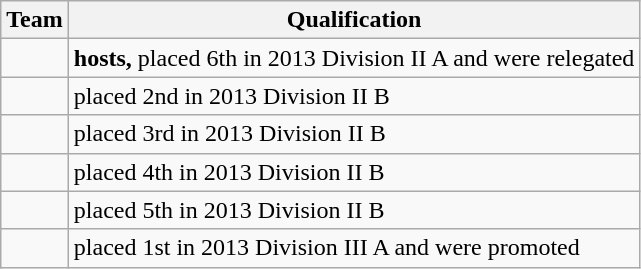<table class="wikitable">
<tr>
<th>Team</th>
<th>Qualification</th>
</tr>
<tr>
<td></td>
<td><strong>hosts,</strong> placed 6th in 2013 Division II A and were relegated</td>
</tr>
<tr>
<td></td>
<td>placed 2nd in 2013 Division II B</td>
</tr>
<tr>
<td></td>
<td>placed 3rd in 2013 Division II B</td>
</tr>
<tr>
<td></td>
<td>placed 4th in 2013 Division II B</td>
</tr>
<tr>
<td></td>
<td>placed 5th in 2013 Division II B</td>
</tr>
<tr>
<td></td>
<td>placed 1st in 2013 Division III A and were promoted</td>
</tr>
</table>
